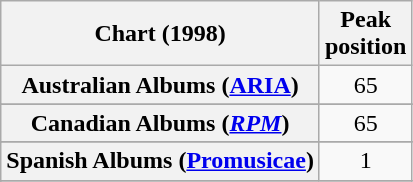<table class="wikitable sortable plainrowheaders" style="text-align:center;">
<tr>
<th scope="col">Chart (1998)</th>
<th scope="col">Peak<br>position</th>
</tr>
<tr>
<th scope="row">Australian Albums (<a href='#'>ARIA</a>)</th>
<td>65</td>
</tr>
<tr>
</tr>
<tr>
</tr>
<tr>
<th scope="row">Canadian Albums (<em><a href='#'>RPM</a></em>)</th>
<td align="center">65</td>
</tr>
<tr>
</tr>
<tr>
</tr>
<tr>
</tr>
<tr>
<th scope="row">Spanish Albums (<a href='#'>Promusicae</a>)</th>
<td align="center">1</td>
</tr>
<tr>
</tr>
<tr>
</tr>
<tr>
</tr>
</table>
